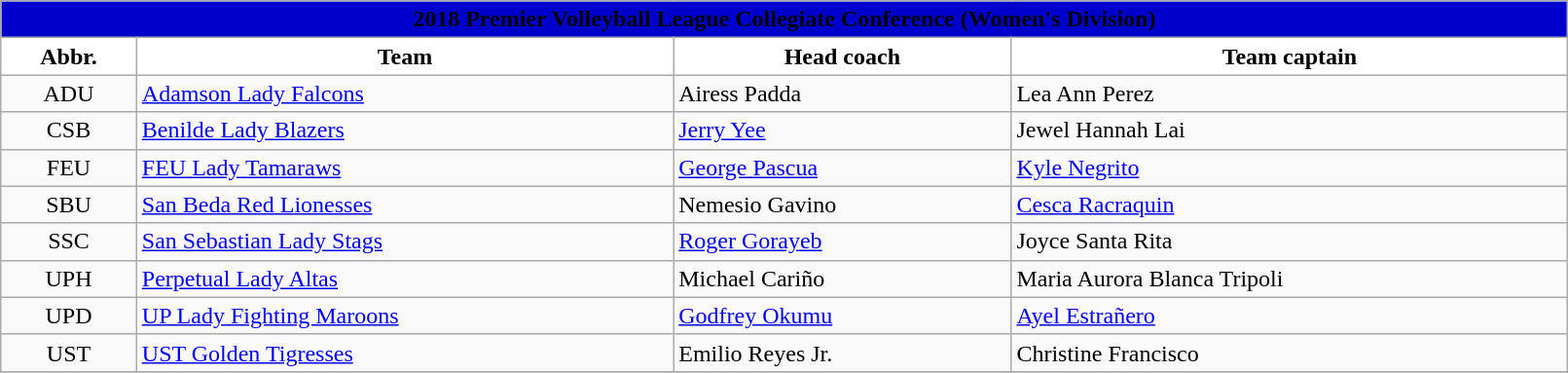<table class="wikitable" style="width:85%; text-align:left">
<tr>
<th style=background:#0000CD colspan=4><span>2018 Premier Volleyball League Collegiate Conference (Women's Division)</span></th>
</tr>
<tr>
<th style="background:white">Abbr.</th>
<th style="background:white">Team</th>
<th style="background:white">Head coach</th>
<th style="background:white">Team captain</th>
</tr>
<tr>
<td style="text-align:center;">ADU</td>
<td><a href='#'>Adamson Lady Falcons</a></td>
<td> Airess Padda</td>
<td>Lea Ann Perez</td>
</tr>
<tr>
<td style="text-align:center;">CSB</td>
<td><a href='#'>Benilde Lady Blazers</a></td>
<td> <a href='#'>Jerry Yee</a></td>
<td>Jewel Hannah Lai</td>
</tr>
<tr>
<td style="text-align:center;">FEU</td>
<td><a href='#'>FEU Lady Tamaraws</a></td>
<td> <a href='#'>George Pascua</a></td>
<td><a href='#'>Kyle Negrito</a></td>
</tr>
<tr>
<td style="text-align:center;">SBU</td>
<td><a href='#'>San Beda Red Lionesses</a></td>
<td> Nemesio Gavino</td>
<td><a href='#'>Cesca Racraquin</a></td>
</tr>
<tr>
<td style="text-align:center;">SSC</td>
<td><a href='#'>San Sebastian Lady Stags</a></td>
<td> <a href='#'>Roger Gorayeb</a></td>
<td>Joyce Santa Rita</td>
</tr>
<tr>
<td style="text-align:center;">UPH</td>
<td><a href='#'>Perpetual Lady Altas</a></td>
<td> Michael Cariño</td>
<td>Maria Aurora Blanca Tripoli</td>
</tr>
<tr>
<td style="text-align:center;">UPD</td>
<td><a href='#'>UP Lady Fighting Maroons</a></td>
<td> <a href='#'>Godfrey Okumu</a></td>
<td><a href='#'>Ayel Estrañero</a></td>
</tr>
<tr>
<td style="text-align:center;">UST</td>
<td><a href='#'>UST Golden Tigresses</a></td>
<td> Emilio Reyes Jr.</td>
<td>Christine Francisco</td>
</tr>
<tr>
</tr>
</table>
